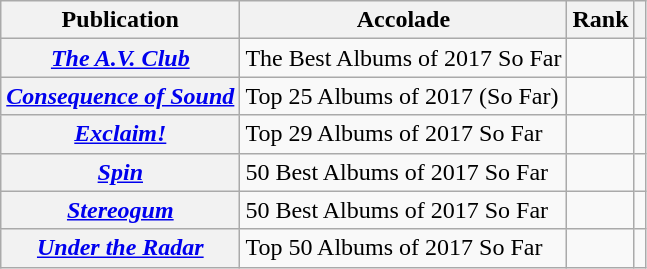<table class="sortable plainrowheaders wikitable">
<tr>
<th>Publication</th>
<th>Accolade</th>
<th>Rank</th>
<th class="unsortable"></th>
</tr>
<tr>
<th scope="row"><em><a href='#'>The A.V. Club</a></em></th>
<td>The Best Albums of 2017 So Far</td>
<td></td>
<td></td>
</tr>
<tr>
<th scope="row"><em><a href='#'>Consequence of Sound</a></em></th>
<td>Top 25 Albums of 2017 (So Far)</td>
<td></td>
<td></td>
</tr>
<tr>
<th scope="row"><em><a href='#'>Exclaim!</a></em></th>
<td>Top 29 Albums of 2017 So Far</td>
<td></td>
<td></td>
</tr>
<tr>
<th scope="row"><em><a href='#'>Spin</a></em></th>
<td>50 Best Albums of 2017 So Far</td>
<td></td>
<td></td>
</tr>
<tr>
<th scope="row"><em><a href='#'>Stereogum</a></em></th>
<td>50 Best Albums of 2017 So Far</td>
<td></td>
<td></td>
</tr>
<tr>
<th scope="row"><em><a href='#'>Under the Radar</a></em></th>
<td>Top 50 Albums of 2017 So Far</td>
<td></td>
<td></td>
</tr>
</table>
